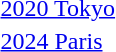<table>
<tr>
<td><a href='#'>2020 Tokyo</a><br></td>
<td></td>
<td></td>
<td></td>
</tr>
<tr>
<td><a href='#'>2024 Paris</a><br></td>
<td></td>
<td></td>
<td></td>
</tr>
</table>
